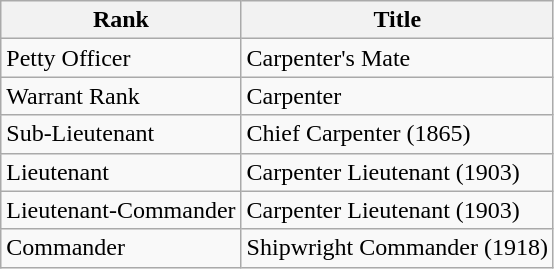<table class="wikitable">
<tr>
<th>Rank</th>
<th>Title</th>
</tr>
<tr>
<td>Petty Officer</td>
<td>Carpenter's Mate</td>
</tr>
<tr>
<td>Warrant Rank</td>
<td>Carpenter</td>
</tr>
<tr>
<td>Sub-Lieutenant</td>
<td>Chief Carpenter (1865)</td>
</tr>
<tr>
<td>Lieutenant</td>
<td>Carpenter Lieutenant (1903)</td>
</tr>
<tr>
<td>Lieutenant-Commander</td>
<td>Carpenter Lieutenant (1903)</td>
</tr>
<tr>
<td>Commander</td>
<td>Shipwright Commander (1918)</td>
</tr>
</table>
